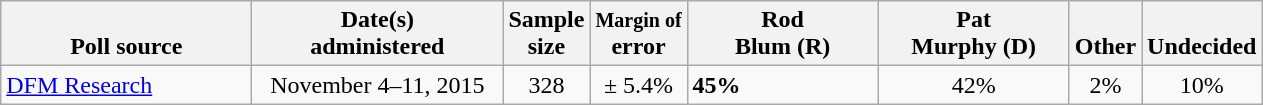<table class="wikitable">
<tr valign= bottom>
<th style="width:160px;">Poll source</th>
<th style="width:160px;">Date(s)<br>administered</th>
<th class=small>Sample<br>size</th>
<th class=small><small>Margin of</small><br>error</th>
<th style="width:120px;">Rod<br>Blum (R)</th>
<th style="width:120px;">Pat<br>Murphy (D)</th>
<th>Other</th>
<th>Undecided</th>
</tr>
<tr>
<td><a href='#'>DFM Research</a></td>
<td align=center>November 4–11, 2015</td>
<td align=center>328</td>
<td align=center>± 5.4%</td>
<td><strong>45%</strong></td>
<td align=center>42%</td>
<td align=center>2%</td>
<td align=center>10%</td>
</tr>
</table>
